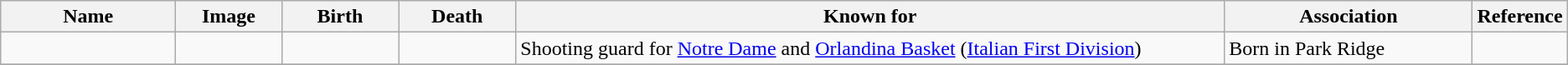<table class="wikitable sortable">
<tr>
<th scope="col" width="140">Name</th>
<th scope="col" width="80" class="unsortable">Image</th>
<th scope="col" width="90">Birth</th>
<th scope="col" width="90">Death</th>
<th scope="col" width="600" class="unsortable">Known for</th>
<th scope="col" width="200" class="unsortable">Association</th>
<th scope="col" width="30" class="unsortable">Reference</th>
</tr>
<tr>
<td></td>
<td></td>
<td align=right></td>
<td></td>
<td>Shooting guard for <a href='#'>Notre Dame</a> and <a href='#'>Orlandina Basket</a> (<a href='#'>Italian First Division</a>)</td>
<td>Born in Park Ridge</td>
<td align="center"></td>
</tr>
<tr>
</tr>
</table>
